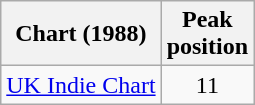<table class="wikitable sortable">
<tr>
<th scope="col">Chart (1988)</th>
<th scope="col">Peak<br>position</th>
</tr>
<tr>
<td><a href='#'>UK Indie Chart</a></td>
<td style="text-align:center;">11</td>
</tr>
</table>
